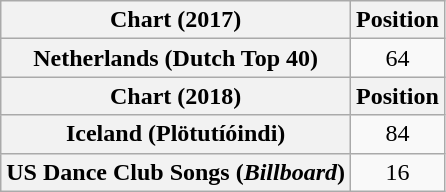<table class="wikitable plainrowheaders" style="text-align:center">
<tr>
<th scope="col">Chart (2017)</th>
<th scope="col">Position</th>
</tr>
<tr>
<th scope="row">Netherlands (Dutch Top 40)</th>
<td>64</td>
</tr>
<tr>
<th scope="col">Chart (2018)</th>
<th scope="col">Position</th>
</tr>
<tr>
<th scope="row">Iceland (Plötutíóindi)</th>
<td>84</td>
</tr>
<tr>
<th scope="row">US Dance Club Songs (<em>Billboard</em>)</th>
<td>16</td>
</tr>
</table>
